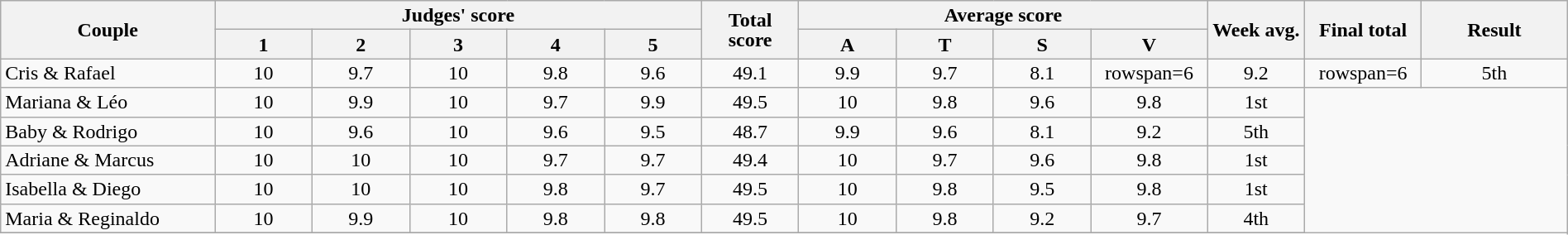<table class="wikitable" style="font-size:100%; line-height:16px; text-align:center" width="100%">
<tr>
<th rowspan=2 style="width:11.0%;">Couple</th>
<th colspan=5 style="width:25.0%;">Judges' score</th>
<th rowspan=2 style="width:05.0%;">Total score</th>
<th colspan=4 style="width:20.0%;">Average score</th>
<th rowspan=2 style="width:05.0%;">Week avg.</th>
<th rowspan=2 style="width:05.0%;">Final total</th>
<th rowspan=2 style="width:07.5%;">Result</th>
</tr>
<tr>
<th style="width:05.0%;">1</th>
<th style="width:05.0%;">2</th>
<th style="width:05.0%;">3</th>
<th style="width:05.0%;">4</th>
<th style="width:05.0%;">5</th>
<th style="width:05.0%;">A</th>
<th style="width:05.0%;">T</th>
<th style="width:05.0%;">S</th>
<th style="width:05.0%;">V</th>
</tr>
<tr>
<td align="left">Cris & Rafael</td>
<td>10</td>
<td>9.7</td>
<td>10</td>
<td>9.8</td>
<td>9.6</td>
<td>49.1</td>
<td>9.9</td>
<td>9.7</td>
<td>8.1</td>
<td>rowspan=6 </td>
<td>9.2</td>
<td>rowspan=6 </td>
<td>5th</td>
</tr>
<tr>
<td align="left">Mariana & Léo</td>
<td>10</td>
<td>9.9</td>
<td>10</td>
<td>9.7</td>
<td>9.9</td>
<td>49.5</td>
<td>10</td>
<td>9.8</td>
<td>9.6</td>
<td>9.8</td>
<td>1st</td>
</tr>
<tr>
<td align="left">Baby & Rodrigo</td>
<td>10</td>
<td>9.6</td>
<td>10</td>
<td>9.6</td>
<td>9.5</td>
<td>48.7</td>
<td>9.9</td>
<td>9.6</td>
<td>8.1</td>
<td>9.2</td>
<td>5th</td>
</tr>
<tr>
<td align="left">Adriane & Marcus</td>
<td>10</td>
<td>10</td>
<td>10</td>
<td>9.7</td>
<td>9.7</td>
<td>49.4</td>
<td>10</td>
<td>9.7</td>
<td>9.6</td>
<td>9.8</td>
<td>1st</td>
</tr>
<tr>
<td align="left">Isabella & Diego</td>
<td>10</td>
<td>10</td>
<td>10</td>
<td>9.8</td>
<td>9.7</td>
<td>49.5</td>
<td>10</td>
<td>9.8</td>
<td>9.5</td>
<td>9.8</td>
<td>1st</td>
</tr>
<tr>
<td align="left">Maria & Reginaldo</td>
<td>10</td>
<td>9.9</td>
<td>10</td>
<td>9.8</td>
<td>9.8</td>
<td>49.5</td>
<td>10</td>
<td>9.8</td>
<td>9.2</td>
<td>9.7</td>
<td>4th</td>
</tr>
<tr>
</tr>
</table>
